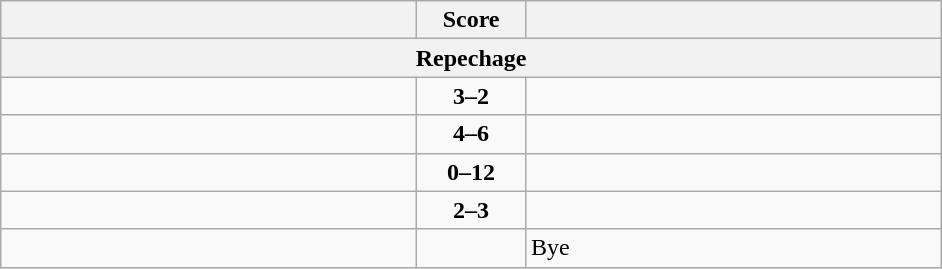<table class="wikitable" style="text-align: left;">
<tr>
<th align="right" width="270"></th>
<th width="65">Score</th>
<th align="left" width="270"></th>
</tr>
<tr>
<th colspan="3">Repechage</th>
</tr>
<tr>
<td><strong></strong></td>
<td align=center><strong>3–2</strong></td>
<td></td>
</tr>
<tr>
<td></td>
<td align=center><strong>4–6</strong></td>
<td><strong></strong></td>
</tr>
<tr>
<td></td>
<td align=center><strong>0–12</strong></td>
<td><strong></strong></td>
</tr>
<tr>
<td></td>
<td align=center><strong>2–3</strong></td>
<td><strong></strong></td>
</tr>
<tr>
<td><strong></strong></td>
<td align=center></td>
<td>Bye</td>
</tr>
</table>
